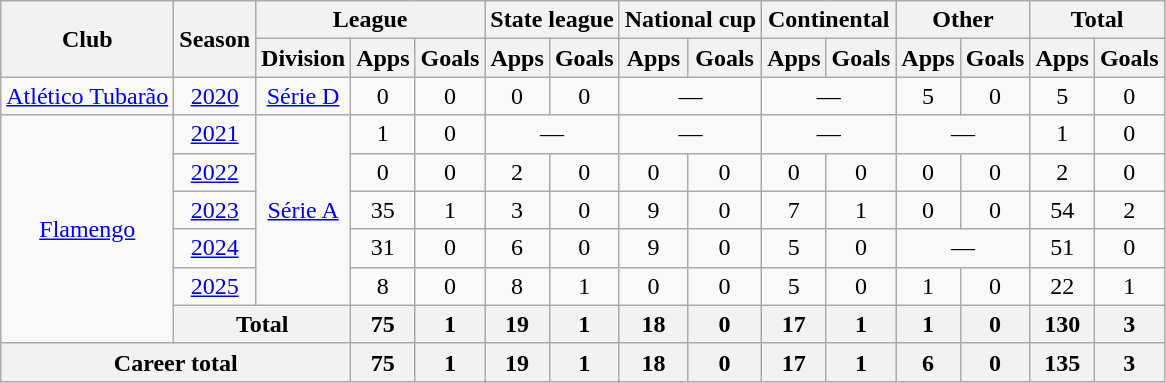<table class="wikitable" style="text-align: center">
<tr>
<th rowspan="2">Club</th>
<th rowspan="2">Season</th>
<th colspan="3">League</th>
<th colspan="2">State league</th>
<th colspan="2">National cup</th>
<th colspan="2">Continental</th>
<th colspan="2">Other</th>
<th colspan="2">Total</th>
</tr>
<tr>
<th>Division</th>
<th>Apps</th>
<th>Goals</th>
<th>Apps</th>
<th>Goals</th>
<th>Apps</th>
<th>Goals</th>
<th>Apps</th>
<th>Goals</th>
<th>Apps</th>
<th>Goals</th>
<th>Apps</th>
<th>Goals</th>
</tr>
<tr>
<td><a href='#'>Atlético Tubarão</a></td>
<td><a href='#'>2020</a></td>
<td><a href='#'>Série D</a></td>
<td>0</td>
<td>0</td>
<td>0</td>
<td>0</td>
<td colspan="2">—</td>
<td colspan="2">—</td>
<td>5</td>
<td>0</td>
<td>5</td>
<td>0</td>
</tr>
<tr>
<td rowspan="6"><a href='#'>Flamengo</a></td>
<td><a href='#'>2021</a></td>
<td rowspan="5"><a href='#'>Série A</a></td>
<td>1</td>
<td>0</td>
<td colspan="2">—</td>
<td colspan="2">—</td>
<td colspan="2">—</td>
<td colspan="2">—</td>
<td>1</td>
<td>0</td>
</tr>
<tr>
<td><a href='#'>2022</a></td>
<td>0</td>
<td>0</td>
<td>2</td>
<td>0</td>
<td>0</td>
<td>0</td>
<td>0</td>
<td>0</td>
<td>0</td>
<td>0</td>
<td>2</td>
<td>0</td>
</tr>
<tr>
<td><a href='#'>2023</a></td>
<td>35</td>
<td>1</td>
<td>3</td>
<td>0</td>
<td>9</td>
<td>0</td>
<td>7</td>
<td>1</td>
<td>0</td>
<td>0</td>
<td>54</td>
<td>2</td>
</tr>
<tr>
<td><a href='#'>2024</a></td>
<td>31</td>
<td>0</td>
<td>6</td>
<td>0</td>
<td>9</td>
<td>0</td>
<td>5</td>
<td>0</td>
<td colspan="2">—</td>
<td>51</td>
<td>0</td>
</tr>
<tr>
<td><a href='#'>2025</a></td>
<td>8</td>
<td>0</td>
<td>8</td>
<td>1</td>
<td>0</td>
<td>0</td>
<td>5</td>
<td>0</td>
<td>1</td>
<td>0</td>
<td>22</td>
<td>1</td>
</tr>
<tr>
<th colspan="2">Total</th>
<th>75</th>
<th>1</th>
<th>19</th>
<th>1</th>
<th>18</th>
<th>0</th>
<th>17</th>
<th>1</th>
<th>1</th>
<th>0</th>
<th>130</th>
<th>3</th>
</tr>
<tr>
<th colspan="3">Career total</th>
<th>75</th>
<th>1</th>
<th>19</th>
<th>1</th>
<th>18</th>
<th>0</th>
<th>17</th>
<th>1</th>
<th>6</th>
<th>0</th>
<th>135</th>
<th>3</th>
</tr>
</table>
